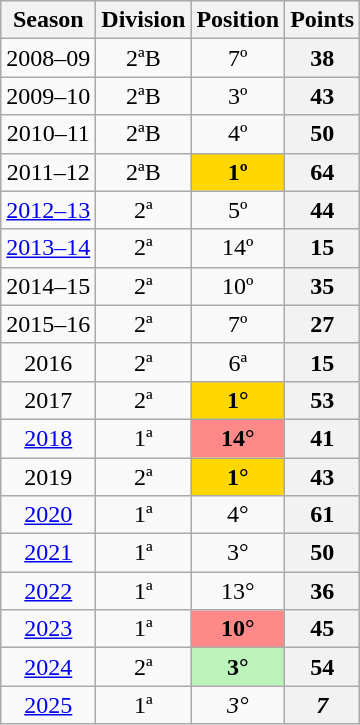<table class="wikitable">
<tr style="background:#f0f6fa;">
<th>Season</th>
<th>Division</th>
<th>Position</th>
<th>Points</th>
</tr>
<tr align=center>
<td>2008–09</td>
<td> 2ªB</td>
<td>7º</td>
<th>38</th>
</tr>
<tr align=center>
<td>2009–10</td>
<td> 2ªB</td>
<td>3º</td>
<th>43</th>
</tr>
<tr align=center>
<td>2010–11</td>
<td> 2ªB</td>
<td>4º</td>
<th>50</th>
</tr>
<tr align=center>
<td>2011–12</td>
<td> 2ªB</td>
<td bgcolor=gold><strong>1º</strong> </td>
<th>64</th>
</tr>
<tr align=center>
<td><a href='#'>2012–13</a></td>
<td> 2ª</td>
<td>5º</td>
<th>44</th>
</tr>
<tr align=center>
<td><a href='#'>2013–14</a></td>
<td> 2ª</td>
<td>14º</td>
<th>15</th>
</tr>
<tr align=center>
<td>2014–15</td>
<td> 2ª</td>
<td>10º</td>
<th>35</th>
</tr>
<tr align=center>
<td>2015–16</td>
<td> 2ª</td>
<td>7º</td>
<th>27</th>
</tr>
<tr align=center>
<td>2016</td>
<td> 2ª</td>
<td>6ª</td>
<th><strong>15</strong></th>
</tr>
<tr align=center>
<td>2017</td>
<td> 2ª</td>
<td bgcolor=gold><strong>1°</strong> </td>
<th><strong>53</strong></th>
</tr>
<tr align=center>
<td><a href='#'>2018</a></td>
<td> 1ª</td>
<td bgcolor=#FF8888><strong>14°</strong> </td>
<th><strong>41</strong></th>
</tr>
<tr align=center>
<td>2019</td>
<td> 2ª</td>
<td bgcolor=gold><strong>1°</strong> </td>
<th><strong>43</strong></th>
</tr>
<tr align=center>
<td><a href='#'>2020</a></td>
<td> 1ª</td>
<td>4°</td>
<th>61</th>
</tr>
<tr align=center>
<td><a href='#'>2021</a></td>
<td> 1ª</td>
<td>3°</td>
<th>50</th>
</tr>
<tr align=center>
<td><a href='#'>2022</a></td>
<td> 1ª</td>
<td>13°</td>
<th>36</th>
</tr>
<tr align=center>
<td><a href='#'>2023</a></td>
<td> 1ª</td>
<td bgcolor=#FF8888><strong>10°</strong> </td>
<th>45</th>
</tr>
<tr align=center>
<td><a href='#'>2024</a></td>
<td> 2ª</td>
<td bgcolor=#BBF3BB><strong>3°</strong> </td>
<th>54</th>
</tr>
<tr align=center>
<td><a href='#'>2025</a></td>
<td> 1ª</td>
<td><em>3°</em></td>
<th><em>7</em></th>
</tr>
</table>
